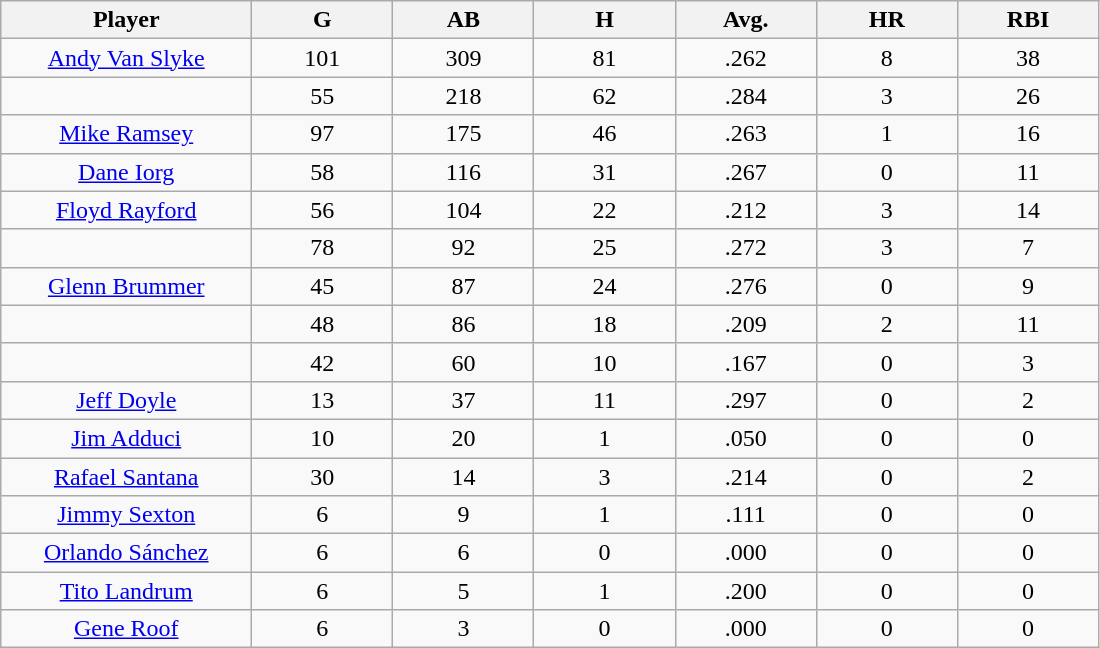<table class="wikitable sortable">
<tr>
<th bgcolor="#DDDDFF" width="16%">Player</th>
<th bgcolor="#DDDDFF" width="9%">G</th>
<th bgcolor="#DDDDFF" width="9%">AB</th>
<th bgcolor="#DDDDFF" width="9%">H</th>
<th bgcolor="#DDDDFF" width="9%">Avg.</th>
<th bgcolor="#DDDDFF" width="9%">HR</th>
<th bgcolor="#DDDDFF" width="9%">RBI</th>
</tr>
<tr align="center">
<td><a href='#'>Andy Van Slyke</a></td>
<td>101</td>
<td>309</td>
<td>81</td>
<td>.262</td>
<td>8</td>
<td>38</td>
</tr>
<tr align=center>
<td></td>
<td>55</td>
<td>218</td>
<td>62</td>
<td>.284</td>
<td>3</td>
<td>26</td>
</tr>
<tr align="center">
<td><a href='#'>Mike Ramsey</a></td>
<td>97</td>
<td>175</td>
<td>46</td>
<td>.263</td>
<td>1</td>
<td>16</td>
</tr>
<tr align=center>
<td><a href='#'>Dane Iorg</a></td>
<td>58</td>
<td>116</td>
<td>31</td>
<td>.267</td>
<td>0</td>
<td>11</td>
</tr>
<tr align=center>
<td><a href='#'>Floyd Rayford</a></td>
<td>56</td>
<td>104</td>
<td>22</td>
<td>.212</td>
<td>3</td>
<td>14</td>
</tr>
<tr align=center>
<td></td>
<td>78</td>
<td>92</td>
<td>25</td>
<td>.272</td>
<td>3</td>
<td>7</td>
</tr>
<tr align="center">
<td><a href='#'>Glenn Brummer</a></td>
<td>45</td>
<td>87</td>
<td>24</td>
<td>.276</td>
<td>0</td>
<td>9</td>
</tr>
<tr align=center>
<td></td>
<td>48</td>
<td>86</td>
<td>18</td>
<td>.209</td>
<td>2</td>
<td>11</td>
</tr>
<tr align="center">
<td></td>
<td>42</td>
<td>60</td>
<td>10</td>
<td>.167</td>
<td>0</td>
<td>3</td>
</tr>
<tr align="center">
<td><a href='#'>Jeff Doyle</a></td>
<td>13</td>
<td>37</td>
<td>11</td>
<td>.297</td>
<td>0</td>
<td>2</td>
</tr>
<tr align=center>
<td><a href='#'>Jim Adduci</a></td>
<td>10</td>
<td>20</td>
<td>1</td>
<td>.050</td>
<td>0</td>
<td>0</td>
</tr>
<tr align=center>
<td><a href='#'>Rafael Santana</a></td>
<td>30</td>
<td>14</td>
<td>3</td>
<td>.214</td>
<td>0</td>
<td>2</td>
</tr>
<tr align=center>
<td><a href='#'>Jimmy Sexton</a></td>
<td>6</td>
<td>9</td>
<td>1</td>
<td>.111</td>
<td>0</td>
<td>0</td>
</tr>
<tr align=center>
<td><a href='#'>Orlando Sánchez</a></td>
<td>6</td>
<td>6</td>
<td>0</td>
<td>.000</td>
<td>0</td>
<td>0</td>
</tr>
<tr align=center>
<td><a href='#'>Tito Landrum</a></td>
<td>6</td>
<td>5</td>
<td>1</td>
<td>.200</td>
<td>0</td>
<td>0</td>
</tr>
<tr align=center>
<td><a href='#'>Gene Roof</a></td>
<td>6</td>
<td>3</td>
<td>0</td>
<td>.000</td>
<td>0</td>
<td>0</td>
</tr>
</table>
